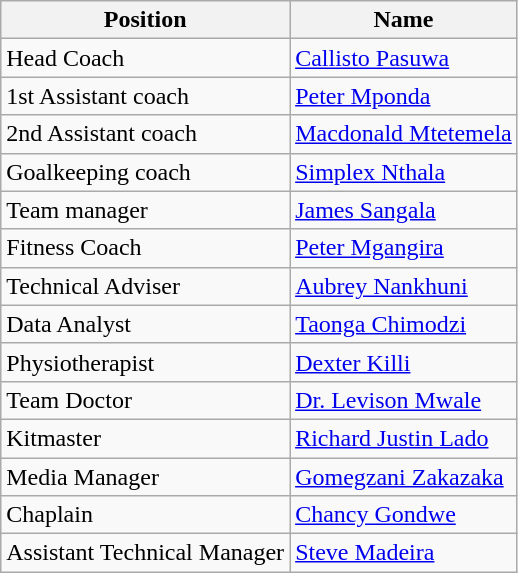<table class="wikitable">
<tr>
<th>Position</th>
<th>Name</th>
</tr>
<tr>
<td>Head Coach</td>
<td> <a href='#'>Callisto Pasuwa</a></td>
</tr>
<tr>
<td>1st Assistant coach</td>
<td> <a href='#'>Peter Mponda</a></td>
</tr>
<tr>
<td>2nd Assistant coach</td>
<td> <a href='#'>Macdonald Mtetemela</a></td>
</tr>
<tr>
<td>Goalkeeping coach</td>
<td> <a href='#'>Simplex Nthala</a></td>
</tr>
<tr>
<td>Team manager</td>
<td> <a href='#'>James Sangala</a></td>
</tr>
<tr>
<td>Fitness Coach</td>
<td> <a href='#'>Peter Mgangira</a></td>
</tr>
<tr>
<td>Technical Adviser</td>
<td> <a href='#'>Aubrey Nankhuni</a></td>
</tr>
<tr>
<td>Data Analyst</td>
<td> <a href='#'>Taonga Chimodzi</a></td>
</tr>
<tr>
<td>Physiotherapist</td>
<td> <a href='#'>Dexter Killi</a></td>
</tr>
<tr>
<td>Team Doctor</td>
<td> <a href='#'>Dr. Levison Mwale</a></td>
</tr>
<tr>
<td>Kitmaster</td>
<td> <a href='#'>Richard Justin Lado</a></td>
</tr>
<tr>
<td>Media Manager</td>
<td> <a href='#'>Gomegzani Zakazaka</a></td>
</tr>
<tr>
<td>Chaplain</td>
<td> <a href='#'>Chancy Gondwe</a></td>
</tr>
<tr>
<td>Assistant Technical Manager</td>
<td> <a href='#'>Steve Madeira</a></td>
</tr>
</table>
